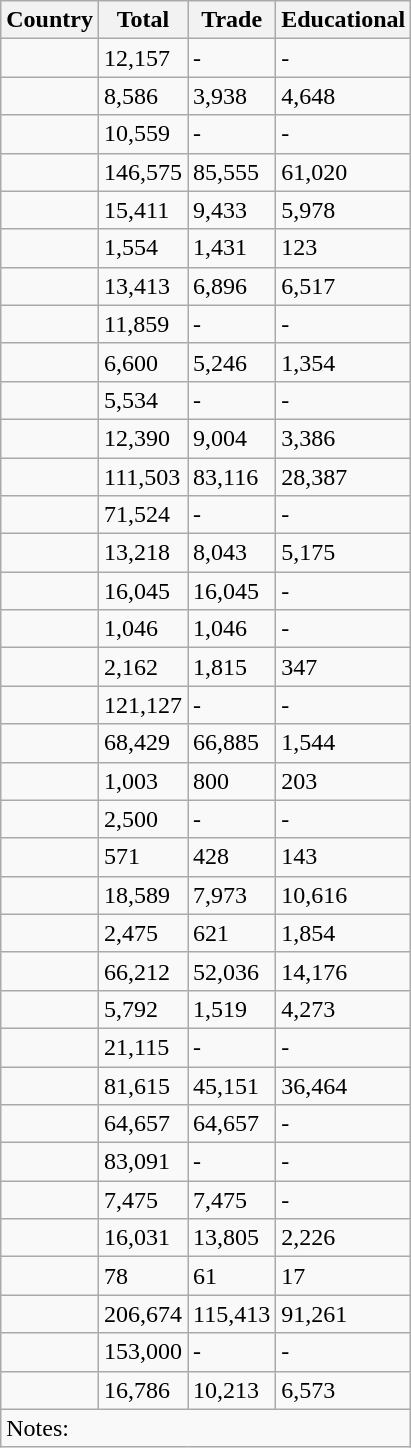<table class="wikitable sortable">
<tr>
<th>Country</th>
<th>Total</th>
<th>Trade</th>
<th>Educational</th>
</tr>
<tr>
<td></td>
<td>12,157</td>
<td>-</td>
<td>-</td>
</tr>
<tr>
<td></td>
<td>8,586</td>
<td>3,938</td>
<td>4,648</td>
</tr>
<tr>
<td></td>
<td>10,559</td>
<td>-</td>
<td>-</td>
</tr>
<tr>
<td></td>
<td>146,575</td>
<td>85,555</td>
<td>61,020</td>
</tr>
<tr>
<td></td>
<td>15,411</td>
<td>9,433</td>
<td>5,978</td>
</tr>
<tr>
<td></td>
<td>1,554</td>
<td>1,431</td>
<td>123</td>
</tr>
<tr>
<td></td>
<td>13,413</td>
<td>6,896</td>
<td>6,517</td>
</tr>
<tr>
<td></td>
<td>11,859</td>
<td>-</td>
<td>-</td>
</tr>
<tr>
<td></td>
<td>6,600</td>
<td>5,246</td>
<td>1,354</td>
</tr>
<tr>
<td></td>
<td>5,534</td>
<td>-</td>
<td>-</td>
</tr>
<tr>
<td></td>
<td>12,390</td>
<td>9,004</td>
<td>3,386</td>
</tr>
<tr>
<td></td>
<td>111,503</td>
<td>83,116</td>
<td>28,387</td>
</tr>
<tr>
<td></td>
<td>71,524</td>
<td>-</td>
<td>-</td>
</tr>
<tr>
<td></td>
<td>13,218</td>
<td>8,043</td>
<td>5,175</td>
</tr>
<tr>
<td></td>
<td>16,045</td>
<td>16,045</td>
<td>-</td>
</tr>
<tr>
<td></td>
<td>1,046</td>
<td>1,046</td>
<td>-</td>
</tr>
<tr>
<td></td>
<td>2,162</td>
<td>1,815</td>
<td>347</td>
</tr>
<tr>
<td></td>
<td>121,127</td>
<td>-</td>
<td>-</td>
</tr>
<tr>
<td></td>
<td>68,429</td>
<td>66,885</td>
<td>1,544</td>
</tr>
<tr>
<td></td>
<td>1,003</td>
<td>800</td>
<td>203</td>
</tr>
<tr>
<td></td>
<td>2,500</td>
<td>-</td>
<td>-</td>
</tr>
<tr>
<td></td>
<td>571</td>
<td>428</td>
<td>143</td>
</tr>
<tr>
<td></td>
<td>18,589</td>
<td>7,973</td>
<td>10,616</td>
</tr>
<tr>
<td></td>
<td>2,475</td>
<td>621</td>
<td>1,854</td>
</tr>
<tr>
<td></td>
<td>66,212</td>
<td>52,036</td>
<td>14,176</td>
</tr>
<tr>
<td></td>
<td>5,792</td>
<td>1,519</td>
<td>4,273</td>
</tr>
<tr>
<td></td>
<td>21,115</td>
<td>-</td>
<td>-</td>
</tr>
<tr>
<td></td>
<td>81,615</td>
<td>45,151</td>
<td>36,464</td>
</tr>
<tr>
<td></td>
<td>64,657</td>
<td>64,657</td>
<td>-</td>
</tr>
<tr>
<td></td>
<td>83,091</td>
<td>-</td>
<td>-</td>
</tr>
<tr>
<td></td>
<td>7,475</td>
<td>7,475</td>
<td>-</td>
</tr>
<tr>
<td></td>
<td>16,031</td>
<td>13,805</td>
<td>2,226</td>
</tr>
<tr>
<td></td>
<td>78</td>
<td>61</td>
<td>17</td>
</tr>
<tr>
<td></td>
<td>206,674</td>
<td>115,413</td>
<td>91,261</td>
</tr>
<tr>
<td></td>
<td>153,000</td>
<td>-</td>
<td>-</td>
</tr>
<tr>
<td></td>
<td>16,786</td>
<td>10,213</td>
<td>6,573</td>
</tr>
<tr>
<td colspan=4>Notes: </td>
</tr>
</table>
